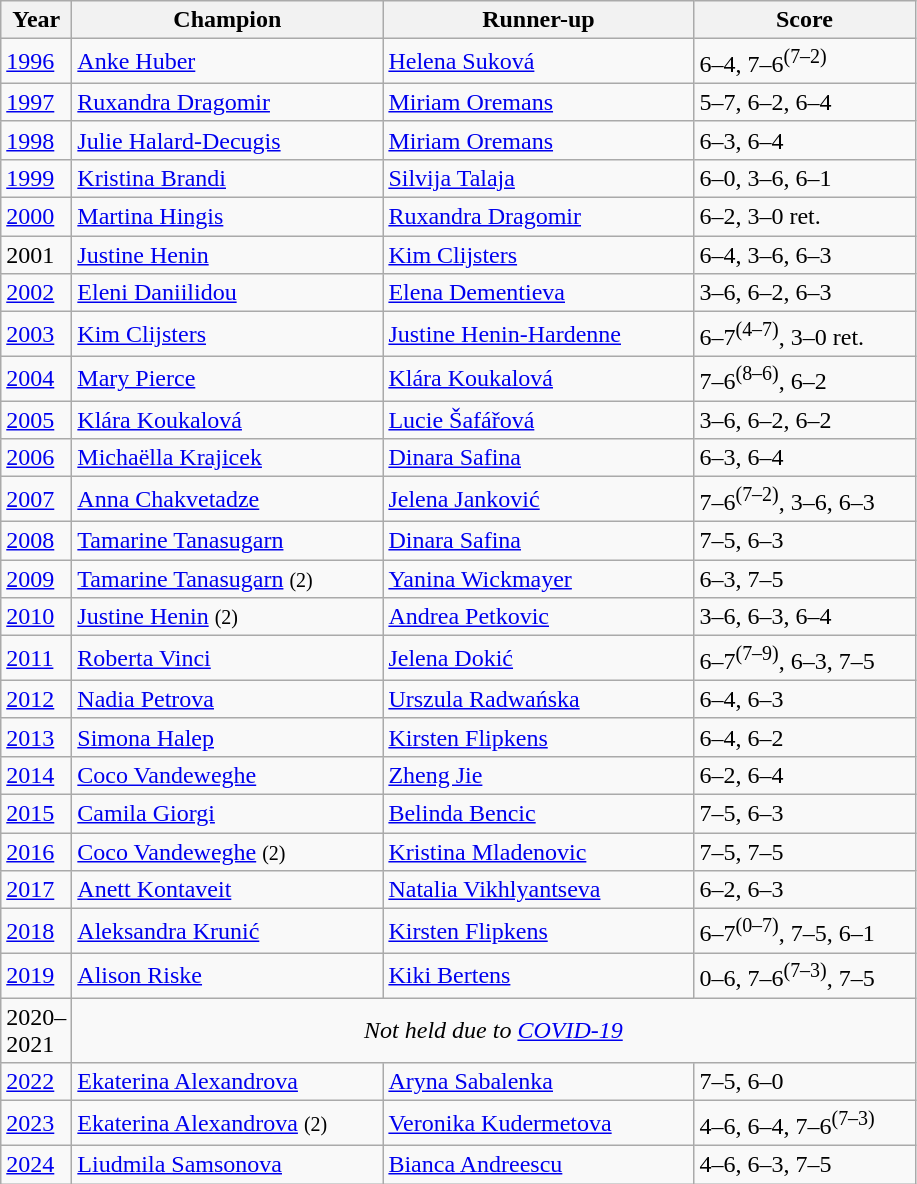<table class="wikitable">
<tr>
<th>Year</th>
<th width="200">Champion</th>
<th width="200">Runner-up</th>
<th width="140">Score</th>
</tr>
<tr>
<td><a href='#'>1996</a></td>
<td> <a href='#'>Anke Huber</a></td>
<td> <a href='#'>Helena Suková</a></td>
<td>6–4, 7–6<sup>(7–2)</sup></td>
</tr>
<tr>
<td><a href='#'>1997</a></td>
<td> <a href='#'>Ruxandra Dragomir</a></td>
<td> <a href='#'>Miriam Oremans</a></td>
<td>5–7, 6–2, 6–4</td>
</tr>
<tr>
<td><a href='#'>1998</a></td>
<td> <a href='#'>Julie Halard-Decugis</a></td>
<td> <a href='#'>Miriam Oremans</a></td>
<td>6–3, 6–4</td>
</tr>
<tr>
<td><a href='#'>1999</a></td>
<td> <a href='#'>Kristina Brandi</a></td>
<td> <a href='#'>Silvija Talaja</a></td>
<td>6–0, 3–6, 6–1</td>
</tr>
<tr>
<td><a href='#'>2000</a></td>
<td> <a href='#'>Martina Hingis</a></td>
<td> <a href='#'>Ruxandra Dragomir</a></td>
<td>6–2, 3–0 ret.</td>
</tr>
<tr>
<td>2001</td>
<td> <a href='#'>Justine Henin</a></td>
<td> <a href='#'>Kim Clijsters</a></td>
<td>6–4, 3–6, 6–3</td>
</tr>
<tr>
<td><a href='#'>2002</a></td>
<td> <a href='#'>Eleni Daniilidou</a></td>
<td> <a href='#'>Elena Dementieva</a></td>
<td>3–6, 6–2, 6–3</td>
</tr>
<tr>
<td><a href='#'>2003</a></td>
<td> <a href='#'>Kim Clijsters</a></td>
<td> <a href='#'>Justine Henin-Hardenne</a></td>
<td>6–7<sup>(4–7)</sup>, 3–0 ret.</td>
</tr>
<tr>
<td><a href='#'>2004</a></td>
<td> <a href='#'>Mary Pierce</a></td>
<td> <a href='#'>Klára Koukalová</a></td>
<td>7–6<sup>(8–6)</sup>, 6–2</td>
</tr>
<tr>
<td><a href='#'>2005</a></td>
<td> <a href='#'>Klára Koukalová</a></td>
<td> <a href='#'>Lucie Šafářová</a></td>
<td>3–6, 6–2, 6–2</td>
</tr>
<tr>
<td><a href='#'>2006</a></td>
<td> <a href='#'>Michaëlla Krajicek</a></td>
<td> <a href='#'>Dinara Safina</a></td>
<td>6–3, 6–4</td>
</tr>
<tr>
<td><a href='#'>2007</a></td>
<td> <a href='#'>Anna Chakvetadze</a></td>
<td> <a href='#'>Jelena Janković</a></td>
<td>7–6<sup>(7–2)</sup>, 3–6, 6–3</td>
</tr>
<tr>
<td><a href='#'>2008</a></td>
<td> <a href='#'>Tamarine Tanasugarn</a></td>
<td> <a href='#'>Dinara Safina</a></td>
<td>7–5, 6–3</td>
</tr>
<tr>
<td><a href='#'>2009</a></td>
<td> <a href='#'>Tamarine Tanasugarn</a> <small> (2) </small></td>
<td> <a href='#'>Yanina Wickmayer</a></td>
<td>6–3, 7–5</td>
</tr>
<tr>
<td><a href='#'>2010</a></td>
<td> <a href='#'>Justine Henin</a> <small> (2) </small></td>
<td> <a href='#'>Andrea Petkovic</a></td>
<td>3–6, 6–3, 6–4</td>
</tr>
<tr>
<td><a href='#'>2011</a></td>
<td> <a href='#'>Roberta Vinci</a></td>
<td> <a href='#'>Jelena Dokić</a></td>
<td>6–7<sup>(7–9)</sup>, 6–3, 7–5</td>
</tr>
<tr>
<td><a href='#'>2012</a></td>
<td> <a href='#'>Nadia Petrova</a></td>
<td> <a href='#'>Urszula Radwańska</a></td>
<td>6–4, 6–3</td>
</tr>
<tr>
<td><a href='#'>2013</a></td>
<td> <a href='#'>Simona Halep</a></td>
<td> <a href='#'>Kirsten Flipkens</a></td>
<td>6–4, 6–2</td>
</tr>
<tr>
<td><a href='#'>2014</a></td>
<td> <a href='#'>Coco Vandeweghe</a></td>
<td> <a href='#'>Zheng Jie</a></td>
<td>6–2, 6–4</td>
</tr>
<tr>
<td><a href='#'>2015</a></td>
<td> <a href='#'>Camila Giorgi</a></td>
<td> <a href='#'>Belinda Bencic</a></td>
<td>7–5, 6–3</td>
</tr>
<tr>
<td><a href='#'>2016</a></td>
<td> <a href='#'>Coco Vandeweghe</a> <small> (2) </small></td>
<td> <a href='#'>Kristina Mladenovic</a></td>
<td>7–5, 7–5</td>
</tr>
<tr>
<td><a href='#'>2017</a></td>
<td> <a href='#'>Anett Kontaveit</a></td>
<td> <a href='#'>Natalia Vikhlyantseva</a></td>
<td>6–2, 6–3</td>
</tr>
<tr>
<td><a href='#'>2018</a></td>
<td> <a href='#'>Aleksandra Krunić</a></td>
<td> <a href='#'>Kirsten Flipkens</a></td>
<td>6–7<sup>(0–7)</sup>, 7–5, 6–1</td>
</tr>
<tr>
<td><a href='#'>2019</a></td>
<td> <a href='#'>Alison Riske</a></td>
<td> <a href='#'>Kiki Bertens</a></td>
<td>0–6, 7–6<sup>(7–3)</sup>, 7–5</td>
</tr>
<tr>
<td style=background:>2020– <br>2021</td>
<td colspan=3 align=center style=background:><em>Not held due to <a href='#'>COVID-19</a></em></td>
</tr>
<tr>
<td><a href='#'>2022</a></td>
<td> <a href='#'>Ekaterina Alexandrova</a></td>
<td> <a href='#'>Aryna Sabalenka</a></td>
<td>7–5, 6–0</td>
</tr>
<tr>
<td><a href='#'>2023</a></td>
<td> <a href='#'>Ekaterina Alexandrova</a> <small>(2)</small></td>
<td> <a href='#'>Veronika Kudermetova</a></td>
<td>4–6, 6–4, 7–6<sup>(7–3)</sup></td>
</tr>
<tr>
<td><a href='#'>2024</a></td>
<td> <a href='#'>Liudmila Samsonova</a></td>
<td> <a href='#'>Bianca Andreescu</a></td>
<td>4–6, 6–3, 7–5</td>
</tr>
</table>
